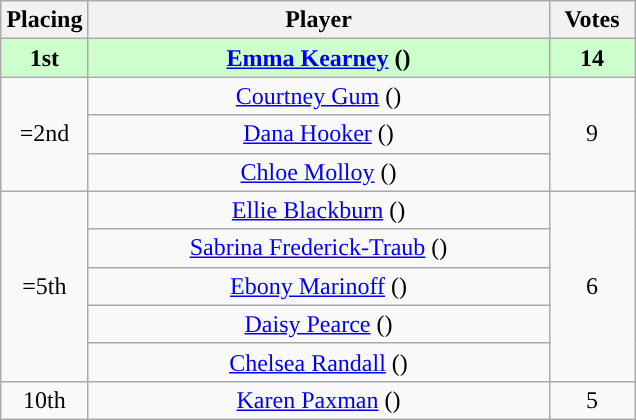<table class="wikitable" style="margin:1em auto; text-align:center;">
<tr>
<th style="width:50px">Placing</th>
<th style="width:300px">Player</th>
<th style="width:50px">Votes</th>
</tr>
<tr style="background:#cfc">
<td><strong>1st</strong></td>
<td><strong><a href='#'>Emma Kearney</a> ()</strong></td>
<td><strong>14</strong></td>
</tr>
<tr>
<td rowspan="3">=2nd</td>
<td><a href='#'>Courtney Gum</a> ()</td>
<td rowspan="3">9</td>
</tr>
<tr>
<td><a href='#'>Dana Hooker</a> ()</td>
</tr>
<tr>
<td><a href='#'>Chloe Molloy</a> ()</td>
</tr>
<tr>
<td rowspan="5">=5th</td>
<td><a href='#'>Ellie Blackburn</a> ()</td>
<td rowspan="5">6</td>
</tr>
<tr>
<td><a href='#'>Sabrina Frederick-Traub</a> ()</td>
</tr>
<tr>
<td><a href='#'>Ebony Marinoff</a> ()</td>
</tr>
<tr>
<td><a href='#'>Daisy Pearce</a> ()</td>
</tr>
<tr>
<td><a href='#'>Chelsea Randall</a> ()</td>
</tr>
<tr>
<td>10th</td>
<td><a href='#'>Karen Paxman</a> ()</td>
<td>5</td>
</tr>
</table>
